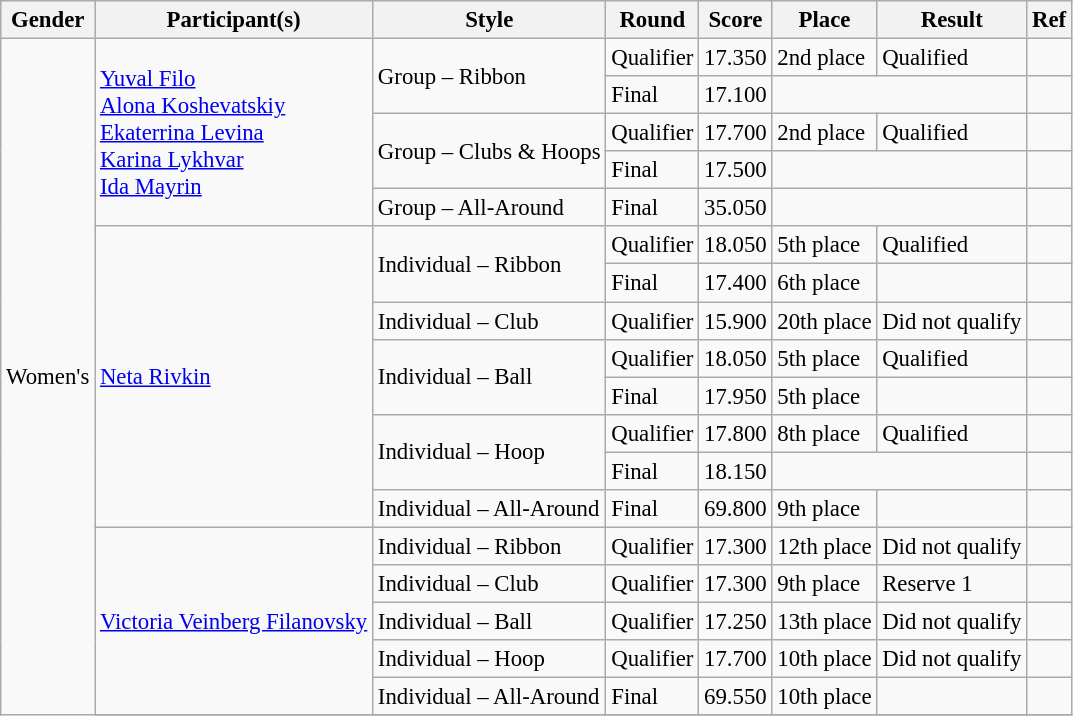<table class="wikitable" style="font-size: 95%;">
<tr>
<th>Gender</th>
<th>Participant(s)</th>
<th>Style</th>
<th>Round</th>
<th>Score</th>
<th>Place</th>
<th>Result</th>
<th>Ref</th>
</tr>
<tr>
<td rowspan=30>Women's</td>
<td rowspan=5><a href='#'>Yuval Filo</a><br><a href='#'>Alona Koshevatskiy</a><br><a href='#'>Ekaterrina Levina</a><br><a href='#'>Karina Lykhvar</a><br><a href='#'>Ida Mayrin</a></td>
<td rowspan=2>Group – Ribbon</td>
<td>Qualifier</td>
<td>17.350</td>
<td>2nd place</td>
<td>Qualified</td>
<td></td>
</tr>
<tr>
<td>Final</td>
<td>17.100</td>
<td colspan=2 align=center></td>
<td></td>
</tr>
<tr>
<td rowspan=2>Group – Clubs & Hoops</td>
<td>Qualifier</td>
<td>17.700</td>
<td>2nd place</td>
<td>Qualified</td>
<td></td>
</tr>
<tr>
<td>Final</td>
<td>17.500</td>
<td colspan=2 align=center></td>
<td></td>
</tr>
<tr>
<td>Group – All-Around</td>
<td>Final</td>
<td>35.050</td>
<td colspan=2 align=center></td>
<td></td>
</tr>
<tr>
<td rowspan=8><a href='#'>Neta Rivkin</a></td>
<td rowspan=2>Individual – Ribbon</td>
<td>Qualifier</td>
<td>18.050</td>
<td>5th place</td>
<td>Qualified</td>
<td></td>
</tr>
<tr>
<td>Final</td>
<td>17.400</td>
<td>6th place</td>
<td></td>
<td></td>
</tr>
<tr>
<td>Individual – Club</td>
<td>Qualifier</td>
<td>15.900</td>
<td>20th place</td>
<td>Did not qualify</td>
<td></td>
</tr>
<tr>
<td rowspan=2>Individual – Ball</td>
<td>Qualifier</td>
<td>18.050</td>
<td>5th place</td>
<td>Qualified</td>
<td></td>
</tr>
<tr>
<td>Final</td>
<td>17.950</td>
<td>5th place</td>
<td></td>
<td></td>
</tr>
<tr>
<td rowspan=2>Individual – Hoop</td>
<td>Qualifier</td>
<td>17.800</td>
<td>8th place</td>
<td>Qualified</td>
<td></td>
</tr>
<tr>
<td>Final</td>
<td>18.150</td>
<td colspan=2 align=center></td>
<td></td>
</tr>
<tr>
<td>Individual – All-Around</td>
<td>Final</td>
<td>69.800</td>
<td>9th place</td>
<td></td>
<td rowspan=1></td>
</tr>
<tr>
<td rowspan=5><a href='#'>Victoria Veinberg Filanovsky</a></td>
<td>Individual – Ribbon</td>
<td>Qualifier</td>
<td>17.300</td>
<td>12th place</td>
<td>Did not qualify</td>
<td></td>
</tr>
<tr>
<td>Individual – Club</td>
<td>Qualifier</td>
<td>17.300</td>
<td>9th place</td>
<td>Reserve 1</td>
<td></td>
</tr>
<tr>
<td>Individual – Ball</td>
<td>Qualifier</td>
<td>17.250</td>
<td>13th place</td>
<td>Did not qualify</td>
<td></td>
</tr>
<tr>
<td>Individual – Hoop</td>
<td>Qualifier</td>
<td>17.700</td>
<td>10th place</td>
<td>Did not qualify</td>
<td></td>
</tr>
<tr>
<td rowspan=1>Individual – All-Around</td>
<td>Final</td>
<td>69.550</td>
<td>10th place</td>
<td></td>
<td rowspan=1></td>
</tr>
<tr>
</tr>
</table>
